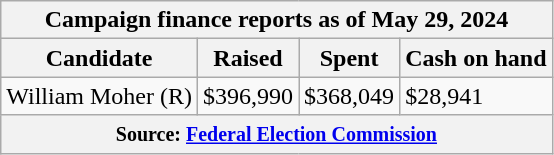<table class="wikitable sortable">
<tr>
<th colspan=4>Campaign finance reports as of May 29, 2024</th>
</tr>
<tr style="text-align:center;">
<th>Candidate</th>
<th>Raised</th>
<th>Spent</th>
<th>Cash on hand</th>
</tr>
<tr>
<td>William Moher (R)</td>
<td>$396,990</td>
<td>$368,049</td>
<td>$28,941</td>
</tr>
<tr>
<th colspan="4"><small>Source: <a href='#'>Federal Election Commission</a></small></th>
</tr>
</table>
